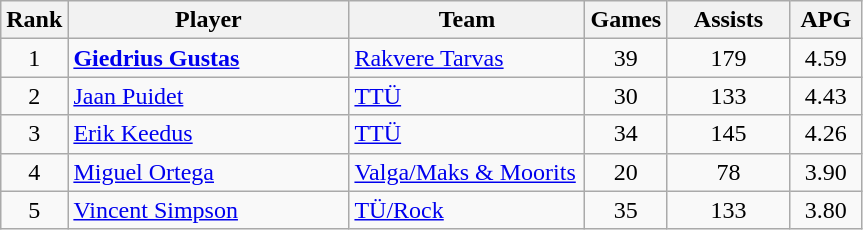<table class="wikitable sortable" style="text-align: center">
<tr>
<th>Rank</th>
<th width=180>Player</th>
<th width=150>Team</th>
<th>Games</th>
<th width=75>Assists</th>
<th width=40>APG</th>
</tr>
<tr>
<td>1</td>
<td align="left"> <strong><a href='#'>Giedrius Gustas</a></strong></td>
<td align="left"><a href='#'>Rakvere Tarvas</a></td>
<td>39</td>
<td>179</td>
<td>4.59</td>
</tr>
<tr>
<td>2</td>
<td align="left"> <a href='#'>Jaan Puidet</a></td>
<td align="left"><a href='#'>TTÜ</a></td>
<td>30</td>
<td>133</td>
<td>4.43</td>
</tr>
<tr>
<td>3</td>
<td align="left"> <a href='#'>Erik Keedus</a></td>
<td align="left"><a href='#'>TTÜ</a></td>
<td>34</td>
<td>145</td>
<td>4.26</td>
</tr>
<tr>
<td>4</td>
<td align="left"> <a href='#'>Miguel Ortega</a></td>
<td align="left"><a href='#'>Valga/Maks & Moorits</a></td>
<td>20</td>
<td>78</td>
<td>3.90</td>
</tr>
<tr>
<td>5</td>
<td align="left"> <a href='#'>Vincent Simpson</a></td>
<td align="left"><a href='#'>TÜ/Rock</a></td>
<td>35</td>
<td>133</td>
<td>3.80</td>
</tr>
</table>
